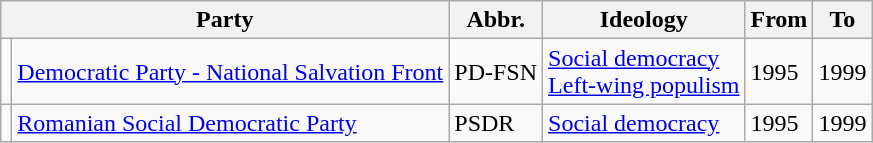<table class="wikitable sortable">
<tr>
<th colspan="2">Party</th>
<th>Abbr.</th>
<th>Ideology</th>
<th>From</th>
<th>To</th>
</tr>
<tr>
<td bgcolor=></td>
<td><a href='#'>Democratic Party - National Salvation Front</a></td>
<td>PD-FSN</td>
<td><a href='#'>Social democracy</a><br><a href='#'>Left-wing populism</a></td>
<td>1995</td>
<td>1999</td>
</tr>
<tr>
<td bgcolor=></td>
<td><a href='#'>Romanian Social Democratic Party</a></td>
<td>PSDR</td>
<td><a href='#'>Social democracy</a></td>
<td>1995</td>
<td>1999</td>
</tr>
</table>
